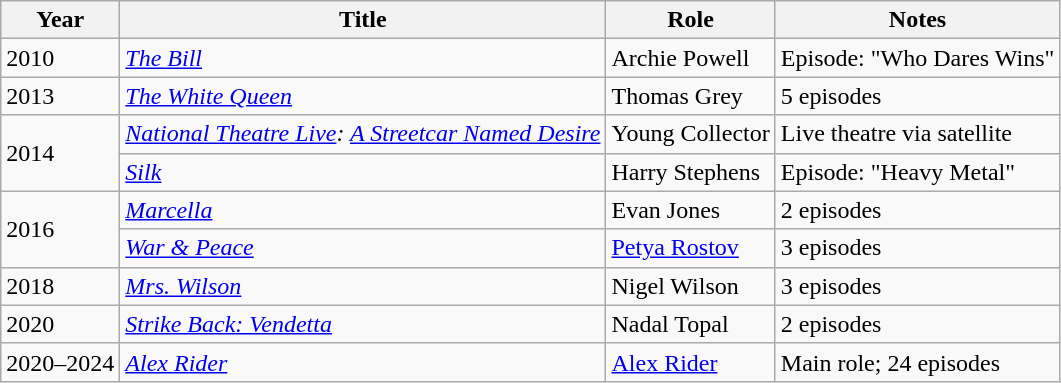<table class="wikitable sortable">
<tr>
<th>Year</th>
<th>Title</th>
<th>Role</th>
<th class="unsortable">Notes</th>
</tr>
<tr>
<td>2010</td>
<td><em><a href='#'>The Bill</a></em></td>
<td>Archie Powell</td>
<td>Episode: "Who Dares Wins"</td>
</tr>
<tr>
<td>2013</td>
<td><em><a href='#'>The White Queen</a></em></td>
<td>Thomas Grey</td>
<td>5 episodes</td>
</tr>
<tr>
<td rowspan="2">2014</td>
<td><em><a href='#'>National Theatre Live</a>: <a href='#'>A Streetcar Named Desire</a></em></td>
<td>Young Collector</td>
<td>Live theatre via satellite</td>
</tr>
<tr>
<td><em><a href='#'>Silk</a></em></td>
<td>Harry Stephens</td>
<td>Episode: "Heavy Metal"</td>
</tr>
<tr>
<td rowspan="2">2016</td>
<td><em><a href='#'>Marcella</a></em></td>
<td>Evan Jones</td>
<td>2 episodes</td>
</tr>
<tr>
<td><em><a href='#'>War & Peace</a></em></td>
<td><a href='#'>Petya Rostov</a></td>
<td>3 episodes</td>
</tr>
<tr>
<td>2018</td>
<td><em><a href='#'>Mrs. Wilson</a></em></td>
<td>Nigel Wilson</td>
<td>3 episodes</td>
</tr>
<tr>
<td>2020</td>
<td><em><a href='#'>Strike Back: Vendetta</a></em></td>
<td>Nadal Topal</td>
<td>2 episodes</td>
</tr>
<tr>
<td>2020–2024</td>
<td><em><a href='#'>Alex Rider</a></em></td>
<td><a href='#'>Alex Rider</a></td>
<td>Main role; 24 episodes</td>
</tr>
</table>
